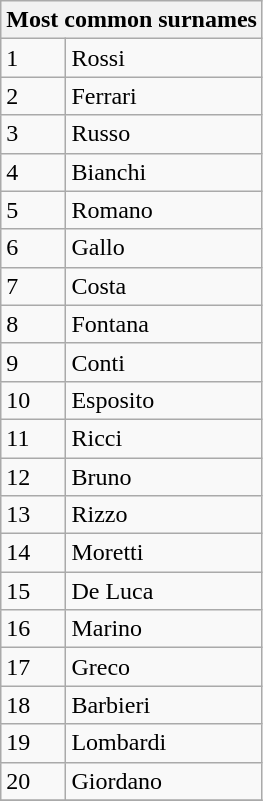<table role="presentation" class="wikitable mw-collapsible">
<tr>
<th colspan=2>Most common surnames</th>
</tr>
<tr>
<td>1</td>
<td>Rossi</td>
</tr>
<tr>
<td>2</td>
<td>Ferrari</td>
</tr>
<tr>
<td>3</td>
<td>Russo</td>
</tr>
<tr>
<td>4</td>
<td>Bianchi</td>
</tr>
<tr>
<td>5</td>
<td>Romano</td>
</tr>
<tr>
<td>6</td>
<td>Gallo</td>
</tr>
<tr>
<td>7</td>
<td>Costa</td>
</tr>
<tr>
<td>8</td>
<td>Fontana</td>
</tr>
<tr>
<td>9</td>
<td>Conti</td>
</tr>
<tr>
<td>10</td>
<td>Esposito</td>
</tr>
<tr>
<td>11</td>
<td>Ricci</td>
</tr>
<tr>
<td>12</td>
<td>Bruno</td>
</tr>
<tr>
<td>13</td>
<td>Rizzo</td>
</tr>
<tr>
<td>14</td>
<td>Moretti</td>
</tr>
<tr>
<td>15</td>
<td>De Luca</td>
</tr>
<tr>
<td>16</td>
<td>Marino</td>
</tr>
<tr>
<td>17</td>
<td>Greco</td>
</tr>
<tr>
<td>18</td>
<td>Barbieri</td>
</tr>
<tr>
<td>19</td>
<td>Lombardi</td>
</tr>
<tr>
<td>20</td>
<td>Giordano</td>
</tr>
<tr>
</tr>
</table>
